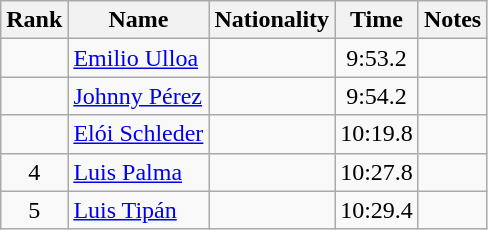<table class="wikitable sortable" style="text-align:center">
<tr>
<th>Rank</th>
<th>Name</th>
<th>Nationality</th>
<th>Time</th>
<th>Notes</th>
</tr>
<tr>
<td></td>
<td align=left><a href='#'>Emilio Ulloa</a></td>
<td align=left></td>
<td>9:53.2</td>
<td></td>
</tr>
<tr>
<td></td>
<td align=left><a href='#'>Johnny Pérez</a></td>
<td align=left></td>
<td>9:54.2</td>
<td></td>
</tr>
<tr>
<td></td>
<td align=left><a href='#'>Elói Schleder</a></td>
<td align=left></td>
<td>10:19.8</td>
<td></td>
</tr>
<tr>
<td>4</td>
<td align=left><a href='#'>Luis Palma</a></td>
<td align=left></td>
<td>10:27.8</td>
<td></td>
</tr>
<tr>
<td>5</td>
<td align=left><a href='#'>Luis Tipán</a></td>
<td align=left></td>
<td>10:29.4</td>
<td></td>
</tr>
</table>
